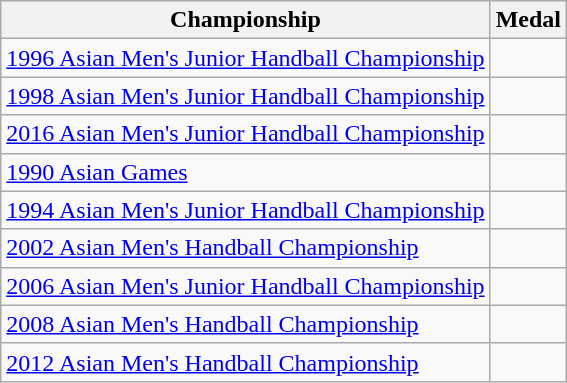<table class="wikitable">
<tr>
<th>Championship</th>
<th>Medal</th>
</tr>
<tr>
<td><a href='#'>1996 Asian Men's Junior Handball Championship</a></td>
<td></td>
</tr>
<tr>
<td><a href='#'>1998 Asian Men's Junior Handball Championship</a></td>
<td></td>
</tr>
<tr>
<td><a href='#'>2016 Asian Men's Junior Handball Championship</a></td>
<td></td>
</tr>
<tr>
<td><a href='#'>1990 Asian Games</a></td>
<td></td>
</tr>
<tr>
<td><a href='#'>1994 Asian Men's Junior Handball Championship</a></td>
<td></td>
</tr>
<tr>
<td><a href='#'>2002 Asian Men's Handball Championship</a></td>
<td></td>
</tr>
<tr>
<td><a href='#'>2006 Asian Men's Junior Handball Championship</a></td>
<td></td>
</tr>
<tr>
<td><a href='#'>2008 Asian Men's Handball Championship</a></td>
<td></td>
</tr>
<tr>
<td><a href='#'>2012 Asian Men's Handball Championship</a></td>
<td></td>
</tr>
</table>
